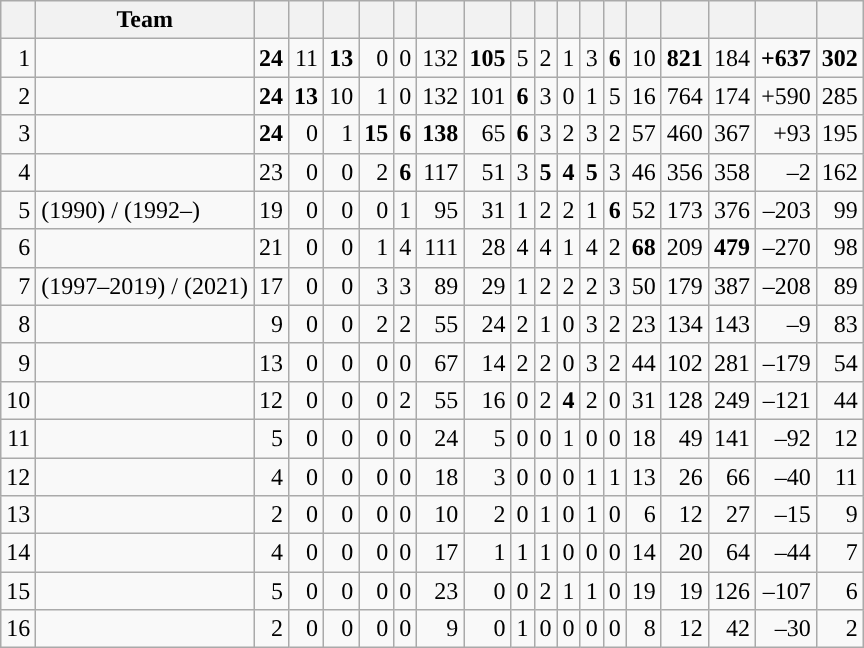<table class="sortable wikitable" style="text-align:right">
<tr>
<th></th>
<th class="unsortable">Team</th>
<th></th>
<th></th>
<th></th>
<th></th>
<th></th>
<th></th>
<th></th>
<th></th>
<th></th>
<th></th>
<th></th>
<th></th>
<th></th>
<th></th>
<th></th>
<th></th>
<th></th>
</tr>
<tr style="background:">
<td>1</td>
<td style="text-align:left"></td>
<td><strong>24</strong></td>
<td>11</td>
<td><strong>13</strong></td>
<td>0</td>
<td>0</td>
<td>132</td>
<td><strong>105</strong></td>
<td>5</td>
<td>2</td>
<td>1</td>
<td>3</td>
<td><strong>6</strong></td>
<td>10</td>
<td><strong>821</strong></td>
<td>184</td>
<td><strong>+637</strong></td>
<td><strong>302</strong></td>
</tr>
<tr style="background:">
<td>2</td>
<td style="text-align:left"></td>
<td><strong>24</strong></td>
<td><strong>13</strong></td>
<td>10</td>
<td>1</td>
<td>0</td>
<td>132</td>
<td>101</td>
<td><strong>6</strong></td>
<td>3</td>
<td>0</td>
<td>1</td>
<td>5</td>
<td>16</td>
<td>764</td>
<td>174</td>
<td>+590</td>
<td>285</td>
</tr>
<tr style="background:">
<td>3</td>
<td style="text-align:left"></td>
<td><strong>24</strong></td>
<td>0</td>
<td>1</td>
<td><strong>15</strong></td>
<td><strong>6</strong></td>
<td><strong>138</strong></td>
<td>65</td>
<td><strong>6</strong></td>
<td>3</td>
<td>2</td>
<td>3</td>
<td>2</td>
<td>57</td>
<td>460</td>
<td>367</td>
<td>+93</td>
<td>195</td>
</tr>
<tr style="background:">
<td>4</td>
<td style="text-align:left"></td>
<td>23</td>
<td>0</td>
<td>0</td>
<td>2</td>
<td><strong>6</strong></td>
<td>117</td>
<td>51</td>
<td>3</td>
<td><strong>5</strong></td>
<td><strong>4</strong></td>
<td><strong>5</strong></td>
<td>3</td>
<td>46</td>
<td>356</td>
<td>358</td>
<td>–2</td>
<td>162</td>
</tr>
<tr style="background:">
<td>5</td>
<td style="text-align:left"> (1990) /  (1992–)</td>
<td>19</td>
<td>0</td>
<td>0</td>
<td>0</td>
<td>1</td>
<td>95</td>
<td>31</td>
<td>1</td>
<td>2</td>
<td>2</td>
<td>1</td>
<td><strong>6</strong></td>
<td>52</td>
<td>173</td>
<td>376</td>
<td>–203</td>
<td>99</td>
</tr>
<tr style="background:">
<td>6</td>
<td style="text-align:left"></td>
<td>21</td>
<td>0</td>
<td>0</td>
<td>1</td>
<td>4</td>
<td>111</td>
<td>28</td>
<td>4</td>
<td>4</td>
<td>1</td>
<td>4</td>
<td>2</td>
<td><strong>68</strong></td>
<td>209</td>
<td><strong>479</strong></td>
<td>–270</td>
<td>98</td>
</tr>
<tr style="background:">
<td>7</td>
<td style="text-align:left"> (1997–2019) /  (2021)</td>
<td>17</td>
<td>0</td>
<td>0</td>
<td>3</td>
<td>3</td>
<td>89</td>
<td>29</td>
<td>1</td>
<td>2</td>
<td>2</td>
<td>2</td>
<td>3</td>
<td>50</td>
<td>179</td>
<td>387</td>
<td>–208</td>
<td>89</td>
</tr>
<tr style="background:">
<td>8</td>
<td style="text-align:left"></td>
<td>9</td>
<td>0</td>
<td>0</td>
<td>2</td>
<td>2</td>
<td>55</td>
<td>24</td>
<td>2</td>
<td>1</td>
<td>0</td>
<td>3</td>
<td>2</td>
<td>23</td>
<td>134</td>
<td>143</td>
<td>–9</td>
<td>83</td>
</tr>
<tr style="background:">
<td>9</td>
<td style="text-align:left"></td>
<td>13</td>
<td>0</td>
<td>0</td>
<td>0</td>
<td>0</td>
<td>67</td>
<td>14</td>
<td>2</td>
<td>2</td>
<td>0</td>
<td>3</td>
<td>2</td>
<td>44</td>
<td>102</td>
<td>281</td>
<td>–179</td>
<td>54</td>
</tr>
<tr style="background:">
<td>10</td>
<td style="text-align:left"></td>
<td>12</td>
<td>0</td>
<td>0</td>
<td>0</td>
<td>2</td>
<td>55</td>
<td>16</td>
<td>0</td>
<td>2</td>
<td><strong>4</strong></td>
<td>2</td>
<td>0</td>
<td>31</td>
<td>128</td>
<td>249</td>
<td>–121</td>
<td>44</td>
</tr>
<tr style="background:">
<td>11</td>
<td style="text-align:left"></td>
<td>5</td>
<td>0</td>
<td>0</td>
<td>0</td>
<td>0</td>
<td>24</td>
<td>5</td>
<td>0</td>
<td>0</td>
<td>1</td>
<td>0</td>
<td>0</td>
<td>18</td>
<td>49</td>
<td>141</td>
<td>–92</td>
<td>12</td>
</tr>
<tr style="background:">
<td>12</td>
<td style="text-align:left"></td>
<td>4</td>
<td>0</td>
<td>0</td>
<td>0</td>
<td>0</td>
<td>18</td>
<td>3</td>
<td>0</td>
<td>0</td>
<td>0</td>
<td>1</td>
<td>1</td>
<td>13</td>
<td>26</td>
<td>66</td>
<td>–40</td>
<td>11</td>
</tr>
<tr style="background:">
<td>13</td>
<td style="text-align:left"></td>
<td>2</td>
<td>0</td>
<td>0</td>
<td>0</td>
<td>0</td>
<td>10</td>
<td>2</td>
<td>0</td>
<td>1</td>
<td>0</td>
<td>1</td>
<td>0</td>
<td>6</td>
<td>12</td>
<td>27</td>
<td>–15</td>
<td>9</td>
</tr>
<tr style="background:">
<td>14</td>
<td style="text-align:left"></td>
<td>4</td>
<td>0</td>
<td>0</td>
<td>0</td>
<td>0</td>
<td>17</td>
<td>1</td>
<td>1</td>
<td>1</td>
<td>0</td>
<td>0</td>
<td>0</td>
<td>14</td>
<td>20</td>
<td>64</td>
<td>–44</td>
<td>7</td>
</tr>
<tr style="background:">
<td>15</td>
<td style="text-align:left"></td>
<td>5</td>
<td>0</td>
<td>0</td>
<td>0</td>
<td>0</td>
<td>23</td>
<td>0</td>
<td>0</td>
<td>2</td>
<td>1</td>
<td>1</td>
<td>0</td>
<td>19</td>
<td>19</td>
<td>126</td>
<td>–107</td>
<td>6</td>
</tr>
<tr style="background:">
<td>16</td>
<td style="text-align:left"></td>
<td>2</td>
<td>0</td>
<td>0</td>
<td>0</td>
<td>0</td>
<td>9</td>
<td>0</td>
<td>1</td>
<td>0</td>
<td>0</td>
<td>0</td>
<td>0</td>
<td>8</td>
<td>12</td>
<td>42</td>
<td>–30</td>
<td>2</td>
</tr>
</table>
